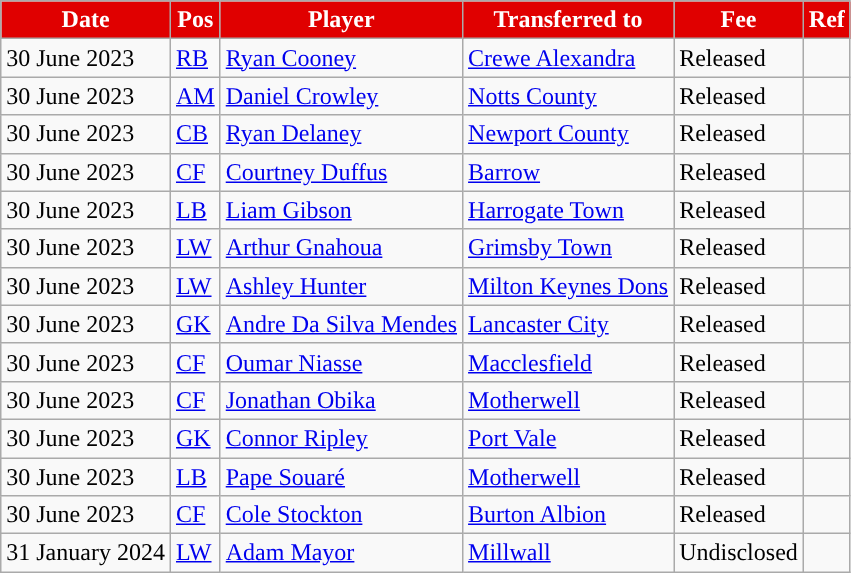<table class="wikitable plainrowheaders sortable">
<tr>
<th style="background:#E00000; color:#ffffff; ">Date</th>
<th style="background:#E00000; color:#ffffff; ">Pos</th>
<th style="background:#E00000; color:#ffffff; ">Player</th>
<th style="background:#E00000; color:#ffffff; ">Transferred to</th>
<th style="background:#E00000; color:#ffffff; ">Fee</th>
<th style="background:#E00000; color:#ffffff; ">Ref</th>
</tr>
<tr>
<td>30 June 2023</td>
<td><a href='#'>RB</a></td>
<td> <a href='#'>Ryan Cooney</a></td>
<td> <a href='#'>Crewe Alexandra</a></td>
<td>Released</td>
<td></td>
</tr>
<tr>
<td>30 June 2023</td>
<td><a href='#'>AM</a></td>
<td> <a href='#'>Daniel Crowley</a></td>
<td> <a href='#'>Notts County</a></td>
<td>Released</td>
<td></td>
</tr>
<tr>
<td>30 June 2023</td>
<td><a href='#'>CB</a></td>
<td> <a href='#'>Ryan Delaney</a></td>
<td> <a href='#'>Newport County</a></td>
<td>Released</td>
<td></td>
</tr>
<tr>
<td>30 June 2023</td>
<td><a href='#'>CF</a></td>
<td> <a href='#'>Courtney Duffus</a></td>
<td> <a href='#'>Barrow</a></td>
<td>Released</td>
<td></td>
</tr>
<tr>
<td>30 June 2023</td>
<td><a href='#'>LB</a></td>
<td> <a href='#'>Liam Gibson</a></td>
<td> <a href='#'>Harrogate Town</a></td>
<td>Released</td>
<td></td>
</tr>
<tr>
<td>30 June 2023</td>
<td><a href='#'>LW</a></td>
<td> <a href='#'>Arthur Gnahoua</a></td>
<td> <a href='#'>Grimsby Town</a></td>
<td>Released</td>
<td></td>
</tr>
<tr>
<td>30 June 2023</td>
<td><a href='#'>LW</a></td>
<td> <a href='#'>Ashley Hunter</a></td>
<td> <a href='#'>Milton Keynes Dons</a></td>
<td>Released</td>
<td></td>
</tr>
<tr>
<td>30 June 2023</td>
<td><a href='#'>GK</a></td>
<td> <a href='#'>Andre Da Silva Mendes</a></td>
<td> <a href='#'>Lancaster City</a></td>
<td>Released</td>
<td></td>
</tr>
<tr>
<td>30 June 2023</td>
<td><a href='#'>CF</a></td>
<td> <a href='#'>Oumar Niasse</a></td>
<td>  <a href='#'>Macclesfield</a></td>
<td>Released</td>
<td></td>
</tr>
<tr>
<td>30 June 2023</td>
<td><a href='#'>CF</a></td>
<td> <a href='#'>Jonathan Obika</a></td>
<td> <a href='#'>Motherwell</a></td>
<td>Released</td>
<td></td>
</tr>
<tr>
<td>30 June 2023</td>
<td><a href='#'>GK</a></td>
<td> <a href='#'>Connor Ripley</a></td>
<td> <a href='#'>Port Vale</a></td>
<td>Released</td>
<td></td>
</tr>
<tr>
<td>30 June 2023</td>
<td><a href='#'>LB</a></td>
<td> <a href='#'>Pape Souaré</a></td>
<td> <a href='#'>Motherwell</a></td>
<td>Released</td>
<td></td>
</tr>
<tr>
<td>30 June 2023</td>
<td><a href='#'>CF</a></td>
<td> <a href='#'>Cole Stockton</a></td>
<td> <a href='#'>Burton Albion</a></td>
<td>Released</td>
<td></td>
</tr>
<tr>
<td>31 January 2024</td>
<td><a href='#'>LW</a></td>
<td> <a href='#'>Adam Mayor</a></td>
<td> <a href='#'>Millwall</a></td>
<td>Undisclosed</td>
<td></td>
</tr>
</table>
